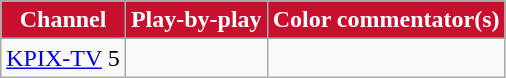<table class="wikitable">
<tr>
<th style="color:#FFFFFF; background:#C8102E;">Channel</th>
<th style="color:#FFFFFF; background:#C8102E;">Play-by-play</th>
<th style="color:#FFFFFF; background:#C8102E;">Color commentator(s)</th>
</tr>
<tr>
<td><a href='#'>KPIX-TV</a> 5</td>
<td></td>
<td></td>
</tr>
</table>
